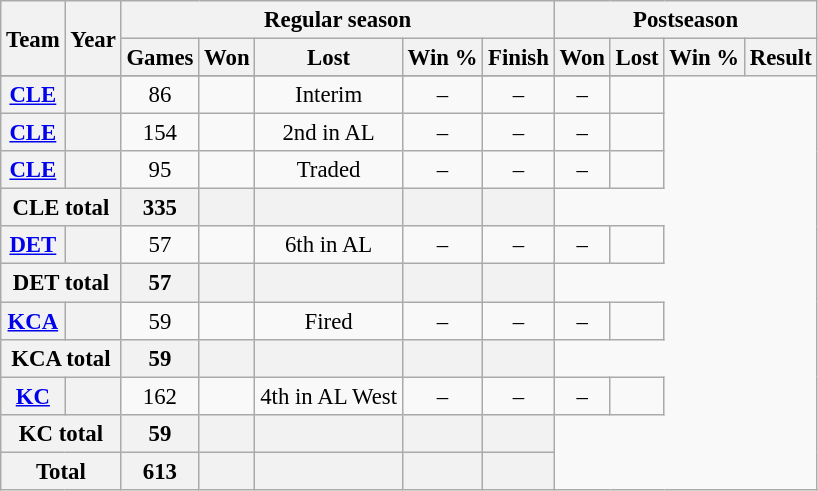<table class="wikitable" style="font-size: 95%; text-align:center;">
<tr>
<th rowspan="2">Team</th>
<th rowspan="2">Year</th>
<th colspan="5">Regular season</th>
<th colspan="4">Postseason</th>
</tr>
<tr>
<th>Games</th>
<th>Won</th>
<th>Lost</th>
<th>Win %</th>
<th>Finish</th>
<th>Won</th>
<th>Lost</th>
<th>Win %</th>
<th>Result</th>
</tr>
<tr>
</tr>
<tr>
<th><a href='#'>CLE</a></th>
<th></th>
<td>86</td>
<td></td>
<td>Interim</td>
<td>–</td>
<td>–</td>
<td>–</td>
<td></td>
</tr>
<tr>
<th><a href='#'>CLE</a></th>
<th></th>
<td>154</td>
<td></td>
<td>2nd in AL</td>
<td>–</td>
<td>–</td>
<td>–</td>
<td></td>
</tr>
<tr>
<th><a href='#'>CLE</a></th>
<th></th>
<td>95</td>
<td></td>
<td>Traded</td>
<td>–</td>
<td>–</td>
<td>–</td>
<td></td>
</tr>
<tr>
<th colspan="2">CLE total</th>
<th>335</th>
<th></th>
<th></th>
<th></th>
<th></th>
</tr>
<tr>
<th><a href='#'>DET</a></th>
<th></th>
<td>57</td>
<td></td>
<td>6th in AL</td>
<td>–</td>
<td>–</td>
<td>–</td>
<td></td>
</tr>
<tr>
<th colspan="2">DET total</th>
<th>57</th>
<th></th>
<th></th>
<th></th>
<th></th>
</tr>
<tr>
<th><a href='#'>KCA</a></th>
<th></th>
<td>59</td>
<td></td>
<td>Fired</td>
<td>–</td>
<td>–</td>
<td>–</td>
<td></td>
</tr>
<tr>
<th colspan="2">KCA total</th>
<th>59</th>
<th></th>
<th></th>
<th></th>
<th></th>
</tr>
<tr>
<th><a href='#'>KC</a></th>
<th></th>
<td>162</td>
<td></td>
<td>4th in AL West</td>
<td>–</td>
<td>–</td>
<td>–</td>
<td></td>
</tr>
<tr>
<th colspan="2">KC total</th>
<th>59</th>
<th></th>
<th></th>
<th></th>
<th></th>
</tr>
<tr>
<th colspan="2">Total</th>
<th>613</th>
<th></th>
<th></th>
<th></th>
<th></th>
</tr>
</table>
